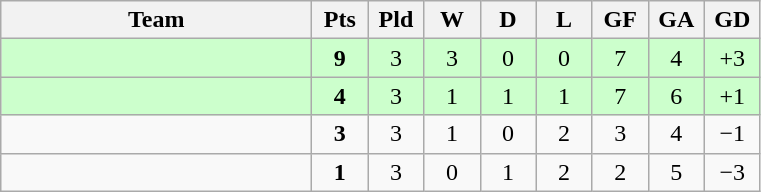<table class=wikitable style=text-align:center>
<tr>
<th width=200>Team</th>
<th width=30>Pts</th>
<th width=30>Pld</th>
<th width=30>W</th>
<th width=30>D</th>
<th width=30>L</th>
<th width=30>GF</th>
<th width=30>GA</th>
<th width=30>GD</th>
</tr>
<tr style="background:#ccffcc;">
<td style=text-align:left></td>
<td><strong>9</strong></td>
<td>3</td>
<td>3</td>
<td>0</td>
<td>0</td>
<td>7</td>
<td>4</td>
<td>+3</td>
</tr>
<tr style="background:#ccffcc;">
<td style=text-align:left></td>
<td><strong>4</strong></td>
<td>3</td>
<td>1</td>
<td>1</td>
<td>1</td>
<td>7</td>
<td>6</td>
<td>+1</td>
</tr>
<tr align=center>
<td style=text-align:left></td>
<td><strong>3</strong></td>
<td>3</td>
<td>1</td>
<td>0</td>
<td>2</td>
<td>3</td>
<td>4</td>
<td>−1</td>
</tr>
<tr align=center>
<td style=text-align:left></td>
<td><strong>1</strong></td>
<td>3</td>
<td>0</td>
<td>1</td>
<td>2</td>
<td>2</td>
<td>5</td>
<td>−3</td>
</tr>
</table>
